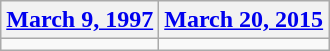<table class=wikitable>
<tr>
<th><a href='#'>March 9, 1997</a></th>
<th><a href='#'>March 20, 2015</a></th>
</tr>
<tr>
<td></td>
<td></td>
</tr>
</table>
